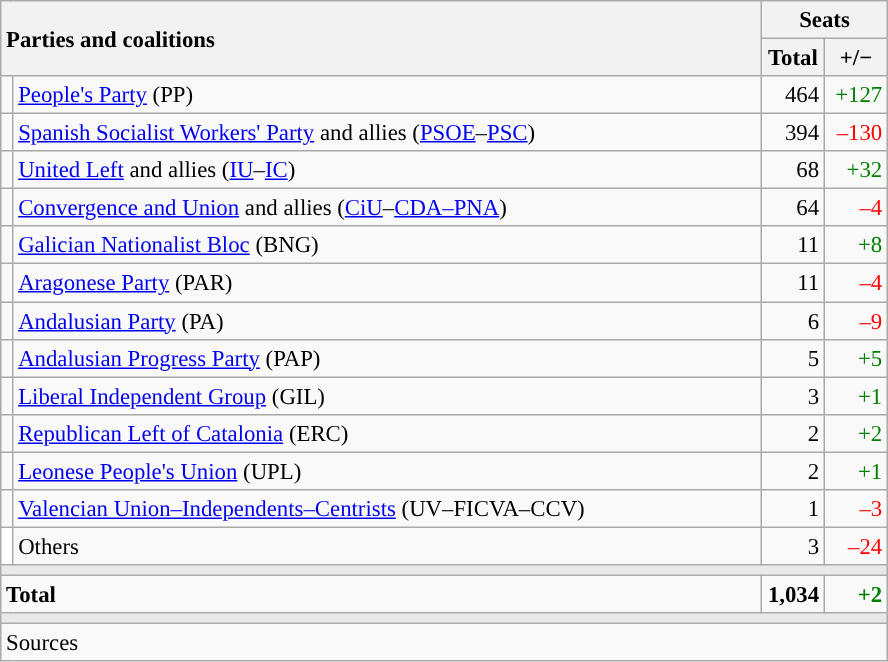<table class="wikitable" style="text-align:right; font-size:95%;">
<tr>
<th style="text-align:left;" rowspan="2" colspan="2" width="500">Parties and coalitions</th>
<th colspan="2">Seats</th>
</tr>
<tr>
<th width="35">Total</th>
<th width="35">+/−</th>
</tr>
<tr>
<td width="1" style="color:inherit;background:"></td>
<td align="left"><a href='#'>People's Party</a> (PP)</td>
<td>464</td>
<td style="color:green;">+127</td>
</tr>
<tr>
<td style="color:inherit;background:"></td>
<td align="left"><a href='#'>Spanish Socialist Workers' Party</a> and allies (<a href='#'>PSOE</a>–<a href='#'>PSC</a>)</td>
<td>394</td>
<td style="color:red;">–130</td>
</tr>
<tr>
<td style="color:inherit;background:"></td>
<td align="left"><a href='#'>United Left</a> and allies (<a href='#'>IU</a>–<a href='#'>IC</a>)</td>
<td>68</td>
<td style="color:green;">+32</td>
</tr>
<tr>
<td style="color:inherit;background:"></td>
<td align="left"><a href='#'>Convergence and Union</a> and allies (<a href='#'>CiU</a>–<a href='#'>CDA–PNA</a>)</td>
<td>64</td>
<td style="color:red;">–4</td>
</tr>
<tr>
<td style="color:inherit;background:"></td>
<td align="left"><a href='#'>Galician Nationalist Bloc</a> (BNG)</td>
<td>11</td>
<td style="color:green;">+8</td>
</tr>
<tr>
<td style="color:inherit;background:"></td>
<td align="left"><a href='#'>Aragonese Party</a> (PAR)</td>
<td>11</td>
<td style="color:red;">–4</td>
</tr>
<tr>
<td style="color:inherit;background:"></td>
<td align="left"><a href='#'>Andalusian Party</a> (PA)</td>
<td>6</td>
<td style="color:red;">–9</td>
</tr>
<tr>
<td style="color:inherit;background:"></td>
<td align="left"><a href='#'>Andalusian Progress Party</a> (PAP)</td>
<td>5</td>
<td style="color:green;">+5</td>
</tr>
<tr>
<td style="color:inherit;background:"></td>
<td align="left"><a href='#'>Liberal Independent Group</a> (GIL)</td>
<td>3</td>
<td style="color:green;">+1</td>
</tr>
<tr>
<td style="color:inherit;background:"></td>
<td align="left"><a href='#'>Republican Left of Catalonia</a> (ERC)</td>
<td>2</td>
<td style="color:green;">+2</td>
</tr>
<tr>
<td style="color:inherit;background:"></td>
<td align="left"><a href='#'>Leonese People's Union</a> (UPL)</td>
<td>2</td>
<td style="color:green;">+1</td>
</tr>
<tr>
<td style="color:inherit;background:"></td>
<td align="left"><a href='#'>Valencian Union–Independents–Centrists</a> (UV–FICVA–CCV)</td>
<td>1</td>
<td style="color:red;">–3</td>
</tr>
<tr>
<td bgcolor="white"></td>
<td align="left">Others</td>
<td>3</td>
<td style="color:red;">–24</td>
</tr>
<tr>
<td colspan="4" bgcolor="#E9E9E9"></td>
</tr>
<tr style="font-weight:bold;">
<td align="left" colspan="2">Total</td>
<td>1,034</td>
<td style="color:green;">+2</td>
</tr>
<tr>
<td colspan="4" bgcolor="#E9E9E9"></td>
</tr>
<tr>
<td align="left" colspan="4">Sources</td>
</tr>
</table>
